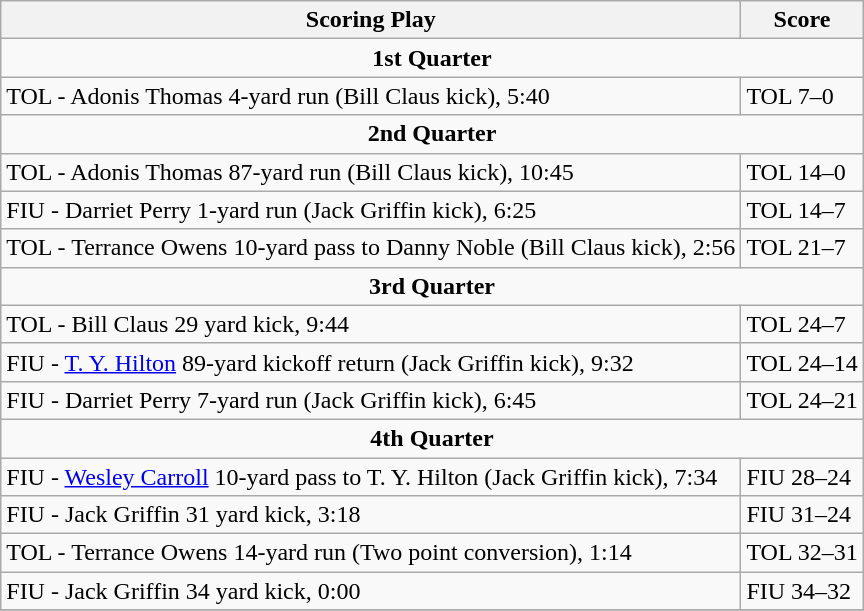<table class="wikitable">
<tr>
<th>Scoring Play</th>
<th>Score</th>
</tr>
<tr>
<td colspan="4" align="center"><strong>1st Quarter</strong></td>
</tr>
<tr>
<td>TOL - Adonis Thomas 4-yard run (Bill Claus kick), 5:40</td>
<td>TOL 7–0</td>
</tr>
<tr>
<td colspan="4" align="center"><strong>2nd Quarter</strong></td>
</tr>
<tr>
<td>TOL - Adonis Thomas 87-yard run (Bill Claus kick), 10:45</td>
<td>TOL 14–0</td>
</tr>
<tr>
<td>FIU - Darriet Perry 1-yard run (Jack Griffin kick), 6:25</td>
<td>TOL 14–7</td>
</tr>
<tr>
<td>TOL - Terrance Owens 10-yard pass to Danny Noble (Bill Claus kick), 2:56</td>
<td>TOL 21–7</td>
</tr>
<tr>
<td colspan="4" align="center"><strong>3rd Quarter</strong></td>
</tr>
<tr>
<td>TOL - Bill Claus 29 yard kick, 9:44</td>
<td>TOL 24–7</td>
</tr>
<tr>
<td>FIU - <a href='#'>T. Y. Hilton</a> 89-yard kickoff return (Jack Griffin kick), 9:32</td>
<td>TOL 24–14</td>
</tr>
<tr>
<td>FIU - Darriet Perry 7-yard run (Jack Griffin kick), 6:45</td>
<td>TOL 24–21</td>
</tr>
<tr>
<td colspan="4" align="center"><strong>4th Quarter</strong></td>
</tr>
<tr>
<td>FIU - <a href='#'>Wesley Carroll</a> 10-yard pass to T. Y. Hilton (Jack Griffin kick), 7:34</td>
<td>FIU 28–24</td>
</tr>
<tr>
<td>FIU - Jack Griffin 31 yard kick, 3:18</td>
<td>FIU 31–24</td>
</tr>
<tr>
<td>TOL - Terrance Owens 14-yard run (Two point conversion), 1:14</td>
<td>TOL 32–31</td>
</tr>
<tr>
<td>FIU - Jack Griffin 34 yard kick, 0:00</td>
<td>FIU 34–32</td>
</tr>
<tr>
</tr>
</table>
